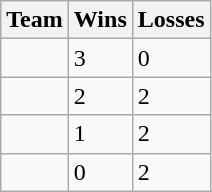<table class=wikitable>
<tr>
<th>Team</th>
<th>Wins</th>
<th>Losses</th>
</tr>
<tr>
<td><strong></strong></td>
<td>3</td>
<td>0</td>
</tr>
<tr>
<td></td>
<td>2</td>
<td>2</td>
</tr>
<tr>
<td></td>
<td>1</td>
<td>2</td>
</tr>
<tr>
<td></td>
<td>0</td>
<td>2</td>
</tr>
</table>
